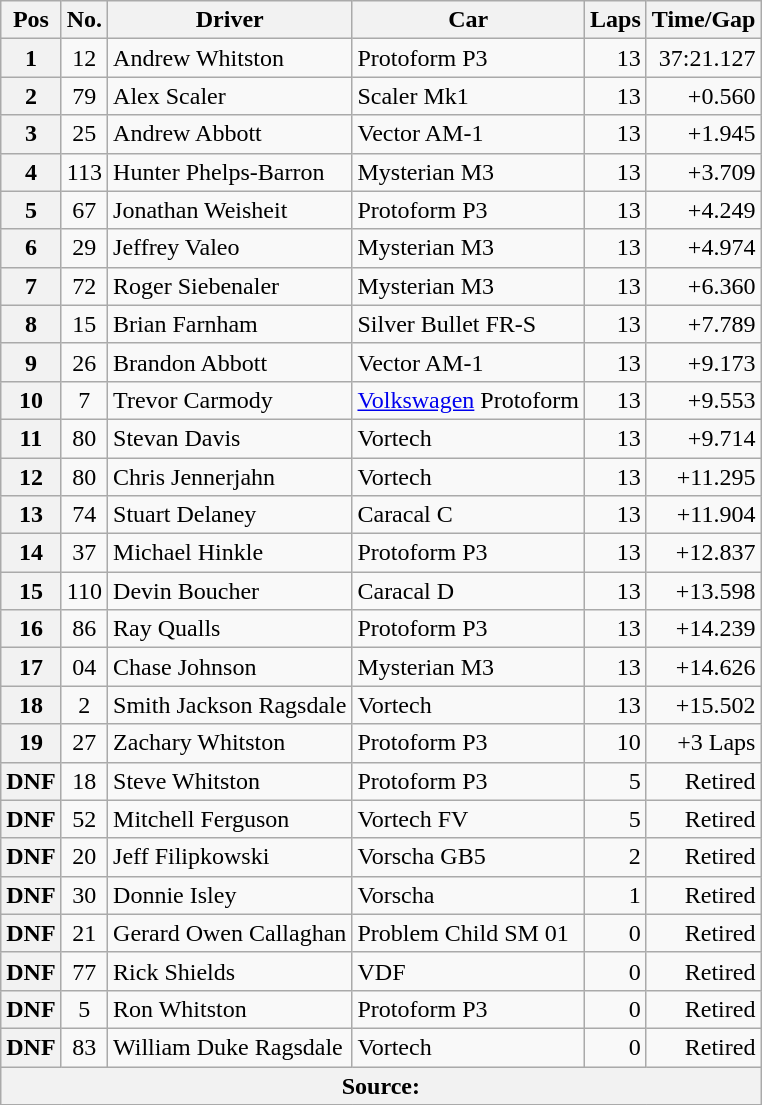<table class="wikitable">
<tr>
<th>Pos</th>
<th>No.</th>
<th>Driver</th>
<th>Car</th>
<th>Laps</th>
<th>Time/Gap</th>
</tr>
<tr>
<th>1</th>
<td align=center>12</td>
<td> Andrew Whitston</td>
<td>Protoform P3</td>
<td align=right>13</td>
<td align=right>37:21.127</td>
</tr>
<tr>
<th>2</th>
<td align=center>79</td>
<td> Alex Scaler</td>
<td>Scaler Mk1</td>
<td align=right>13</td>
<td align=right>+0.560</td>
</tr>
<tr>
<th>3</th>
<td align=center>25</td>
<td> Andrew Abbott</td>
<td>Vector AM-1</td>
<td align=right>13</td>
<td align=right>+1.945</td>
</tr>
<tr>
<th>4</th>
<td align=center>113</td>
<td> Hunter Phelps-Barron</td>
<td>Mysterian M3</td>
<td align=right>13</td>
<td align=right>+3.709</td>
</tr>
<tr>
<th>5</th>
<td align=center>67</td>
<td> Jonathan Weisheit</td>
<td>Protoform P3</td>
<td align=right>13</td>
<td align=right>+4.249</td>
</tr>
<tr>
<th>6</th>
<td align=center>29</td>
<td> Jeffrey Valeo</td>
<td>Mysterian M3</td>
<td align=right>13</td>
<td align=right>+4.974</td>
</tr>
<tr>
<th>7</th>
<td align=center>72</td>
<td> Roger Siebenaler</td>
<td>Mysterian M3</td>
<td align=right>13</td>
<td align=right>+6.360</td>
</tr>
<tr>
<th>8</th>
<td align=center>15</td>
<td> Brian Farnham</td>
<td>Silver Bullet FR-S</td>
<td align=right>13</td>
<td align=right>+7.789</td>
</tr>
<tr>
<th>9</th>
<td align=center>26</td>
<td> Brandon Abbott</td>
<td>Vector AM-1</td>
<td align=right>13</td>
<td align=right>+9.173</td>
</tr>
<tr>
<th>10</th>
<td align=center>7</td>
<td> Trevor Carmody</td>
<td><a href='#'>Volkswagen</a> Protoform</td>
<td align=right>13</td>
<td align=right>+9.553</td>
</tr>
<tr>
<th>11</th>
<td align=center>80</td>
<td> Stevan Davis</td>
<td>Vortech</td>
<td align=right>13</td>
<td align=right>+9.714</td>
</tr>
<tr>
<th>12</th>
<td align=center>80</td>
<td> Chris Jennerjahn</td>
<td>Vortech</td>
<td align=right>13</td>
<td align=right>+11.295</td>
</tr>
<tr>
<th>13</th>
<td align=center>74</td>
<td> Stuart Delaney</td>
<td>Caracal C</td>
<td align=right>13</td>
<td align=right>+11.904</td>
</tr>
<tr>
<th>14</th>
<td align=center>37</td>
<td> Michael Hinkle</td>
<td>Protoform P3</td>
<td align=right>13</td>
<td align=right>+12.837</td>
</tr>
<tr>
<th>15</th>
<td align=center>110</td>
<td> Devin Boucher</td>
<td>Caracal D</td>
<td align=right>13</td>
<td align=right>+13.598</td>
</tr>
<tr>
<th>16</th>
<td align=center>86</td>
<td> Ray Qualls</td>
<td>Protoform P3</td>
<td align=right>13</td>
<td align=right>+14.239</td>
</tr>
<tr>
<th>17</th>
<td align=center>04</td>
<td> Chase Johnson</td>
<td>Mysterian M3</td>
<td align=right>13</td>
<td align=right>+14.626</td>
</tr>
<tr>
<th>18</th>
<td align=center>2</td>
<td> Smith Jackson Ragsdale</td>
<td>Vortech</td>
<td align=right>13</td>
<td align=right>+15.502</td>
</tr>
<tr>
<th>19</th>
<td align=center>27</td>
<td> Zachary Whitston</td>
<td>Protoform P3</td>
<td align=right>10</td>
<td align=right>+3 Laps</td>
</tr>
<tr>
<th>DNF</th>
<td align=center>18</td>
<td> Steve Whitston</td>
<td>Protoform P3</td>
<td align=right>5</td>
<td align=right>Retired</td>
</tr>
<tr>
<th>DNF</th>
<td align=center>52</td>
<td> Mitchell Ferguson</td>
<td>Vortech FV</td>
<td align=right>5</td>
<td align=right>Retired</td>
</tr>
<tr>
<th>DNF</th>
<td align=center>20</td>
<td> Jeff Filipkowski</td>
<td>Vorscha GB5</td>
<td align=right>2</td>
<td align=right>Retired</td>
</tr>
<tr>
<th>DNF</th>
<td align=center>30</td>
<td> Donnie Isley</td>
<td>Vorscha</td>
<td align=right>1</td>
<td align=right>Retired</td>
</tr>
<tr>
<th>DNF</th>
<td align=center>21</td>
<td> Gerard Owen Callaghan</td>
<td>Problem Child SM 01</td>
<td align=right>0</td>
<td align=right>Retired</td>
</tr>
<tr>
<th>DNF</th>
<td align=center>77</td>
<td> Rick Shields</td>
<td>VDF</td>
<td align=right>0</td>
<td align=right>Retired</td>
</tr>
<tr>
<th>DNF</th>
<td align=center>5</td>
<td> Ron Whitston</td>
<td>Protoform P3</td>
<td align=right>0</td>
<td align=right>Retired</td>
</tr>
<tr>
<th>DNF</th>
<td align=center>83</td>
<td> William Duke Ragsdale</td>
<td>Vortech</td>
<td align=right>0</td>
<td align=right>Retired</td>
</tr>
<tr>
<th colspan=6>Source:</th>
</tr>
<tr>
</tr>
</table>
